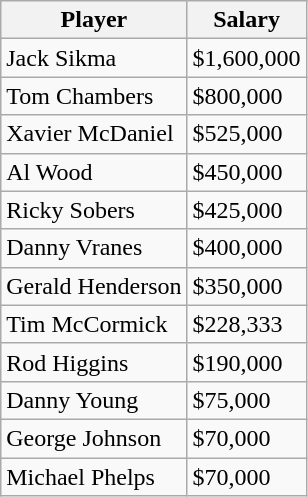<table class="wikitable">
<tr>
<th>Player</th>
<th>Salary</th>
</tr>
<tr>
<td>Jack Sikma</td>
<td>$1,600,000</td>
</tr>
<tr>
<td>Tom Chambers</td>
<td>$800,000</td>
</tr>
<tr>
<td>Xavier McDaniel</td>
<td>$525,000</td>
</tr>
<tr>
<td>Al Wood</td>
<td>$450,000</td>
</tr>
<tr>
<td>Ricky Sobers</td>
<td>$425,000</td>
</tr>
<tr>
<td>Danny Vranes</td>
<td>$400,000</td>
</tr>
<tr>
<td>Gerald Henderson</td>
<td>$350,000</td>
</tr>
<tr>
<td>Tim McCormick</td>
<td>$228,333</td>
</tr>
<tr>
<td>Rod Higgins</td>
<td>$190,000</td>
</tr>
<tr>
<td>Danny Young</td>
<td>$75,000</td>
</tr>
<tr>
<td>George Johnson</td>
<td>$70,000</td>
</tr>
<tr>
<td>Michael Phelps</td>
<td>$70,000</td>
</tr>
</table>
